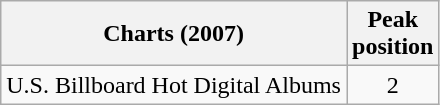<table class="wikitable">
<tr>
<th>Charts (2007)</th>
<th>Peak<br>position</th>
</tr>
<tr>
<td Hot Digital Albums>U.S. Billboard Hot Digital Albums</td>
<td align="center">2</td>
</tr>
</table>
